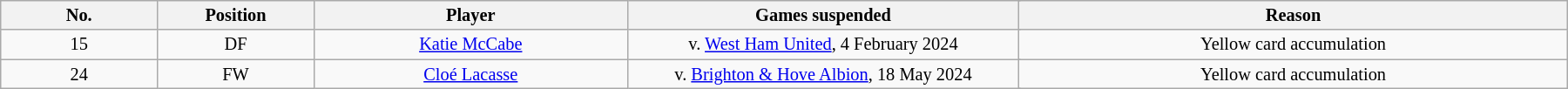<table class="wikitable sortable" style="width:100%; text-align:center; font-size:85%; text-align:centre; max-width: 1200px">
<tr>
<th width="10%">No.</th>
<th width="10%">Position</th>
<th>Player</th>
<th colspan="2" width="25%">Games suspended</th>
<th width="35%">Reason</th>
</tr>
<tr>
<td>15</td>
<td>DF</td>
<td> <a href='#'>Katie McCabe</a></td>
<td colspan="2">v. <a href='#'>West Ham United</a>, 4 February 2024</td>
<td>Yellow card accumulation</td>
</tr>
<tr>
<td>24</td>
<td>FW</td>
<td> <a href='#'>Cloé Lacasse</a></td>
<td colspan="2">v. <a href='#'>Brighton & Hove Albion</a>, 18 May 2024</td>
<td>Yellow card accumulation</td>
</tr>
</table>
